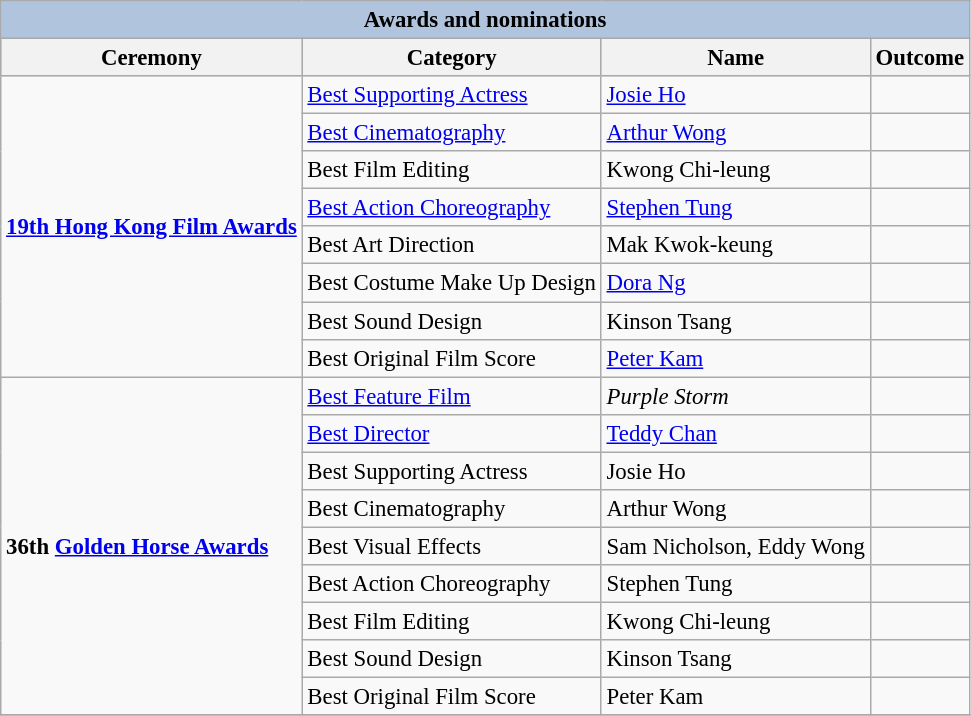<table class="wikitable" style="font-size:95%;" ;>
<tr style="background:#ccc; text-align:center;">
<th colspan="5" style="background: LightSteelBlue;">Awards and nominations</th>
</tr>
<tr style="background:#ccc; text-align:center;">
<th>Ceremony</th>
<th>Category</th>
<th>Name</th>
<th>Outcome</th>
</tr>
<tr>
<td rowspan=8><strong><a href='#'>19th Hong Kong Film Awards</a></strong></td>
<td><a href='#'>Best Supporting Actress</a></td>
<td><a href='#'>Josie Ho</a></td>
<td></td>
</tr>
<tr>
<td><a href='#'>Best Cinematography</a></td>
<td><a href='#'>Arthur Wong</a></td>
<td></td>
</tr>
<tr>
<td>Best Film Editing</td>
<td>Kwong Chi-leung</td>
<td></td>
</tr>
<tr>
<td><a href='#'>Best Action Choreography</a></td>
<td><a href='#'>Stephen Tung</a></td>
<td></td>
</tr>
<tr>
<td>Best Art Direction</td>
<td>Mak Kwok-keung</td>
<td></td>
</tr>
<tr>
<td>Best Costume Make Up Design</td>
<td><a href='#'>Dora Ng</a></td>
<td></td>
</tr>
<tr>
<td>Best Sound Design</td>
<td>Kinson Tsang</td>
<td></td>
</tr>
<tr>
<td>Best Original Film Score</td>
<td><a href='#'>Peter Kam</a></td>
<td></td>
</tr>
<tr>
<td rowspan=9><strong>36th <a href='#'>Golden Horse Awards</a></strong></td>
<td><a href='#'>Best Feature Film</a></td>
<td><em>Purple Storm</em></td>
<td></td>
</tr>
<tr>
<td><a href='#'>Best Director</a></td>
<td><a href='#'>Teddy Chan</a></td>
<td></td>
</tr>
<tr>
<td>Best Supporting Actress</td>
<td>Josie Ho</td>
<td></td>
</tr>
<tr>
<td>Best Cinematography</td>
<td>Arthur Wong</td>
<td></td>
</tr>
<tr>
<td>Best Visual Effects</td>
<td>Sam Nicholson, Eddy Wong</td>
<td></td>
</tr>
<tr>
<td>Best Action Choreography</td>
<td>Stephen Tung</td>
<td></td>
</tr>
<tr>
<td>Best Film Editing</td>
<td>Kwong Chi-leung</td>
<td></td>
</tr>
<tr>
<td>Best Sound Design</td>
<td>Kinson Tsang</td>
<td></td>
</tr>
<tr>
<td>Best Original Film Score</td>
<td>Peter Kam</td>
<td></td>
</tr>
<tr>
</tr>
</table>
